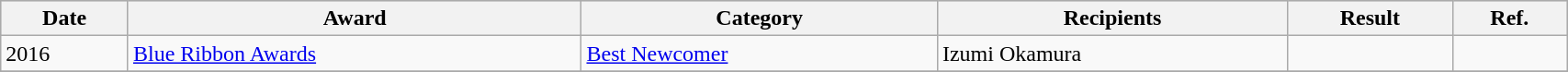<table class="wikitable sortable" width="90%">
<tr style="background:#ccc; text-align:center;">
<th>Date</th>
<th>Award</th>
<th>Category</th>
<th>Recipients</th>
<th>Result</th>
<th>Ref.</th>
</tr>
<tr>
<td>2016</td>
<td><a href='#'>Blue Ribbon Awards</a></td>
<td><a href='#'>Best Newcomer</a></td>
<td>Izumi Okamura</td>
<td></td>
<td></td>
</tr>
<tr>
</tr>
</table>
